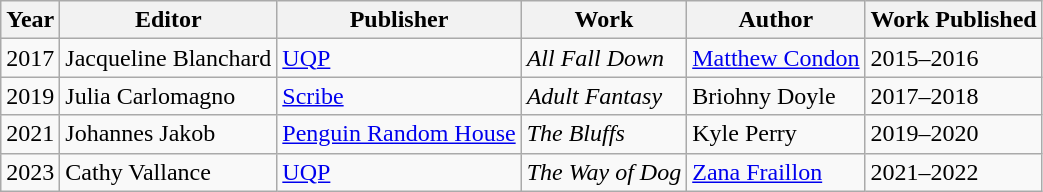<table class="wikitable">
<tr>
<th>Year</th>
<th>Editor</th>
<th>Publisher</th>
<th>Work</th>
<th>Author</th>
<th>Work Published</th>
</tr>
<tr>
<td>2017</td>
<td>Jacqueline Blanchard</td>
<td><a href='#'>UQP</a></td>
<td><em>All Fall Down</em></td>
<td><a href='#'>Matthew Condon</a></td>
<td>2015–2016</td>
</tr>
<tr>
<td>2019</td>
<td>Julia Carlomagno</td>
<td><a href='#'>Scribe</a></td>
<td><em>Adult Fantasy</em></td>
<td>Briohny Doyle</td>
<td>2017–2018</td>
</tr>
<tr>
<td>2021</td>
<td>Johannes Jakob</td>
<td><a href='#'>Penguin Random House</a></td>
<td><em>The Bluffs</em></td>
<td>Kyle Perry</td>
<td>2019–2020</td>
</tr>
<tr>
<td>2023</td>
<td>Cathy Vallance</td>
<td><a href='#'>UQP</a></td>
<td><em>The Way of Dog</em></td>
<td><a href='#'>Zana Fraillon</a></td>
<td>2021–2022</td>
</tr>
</table>
